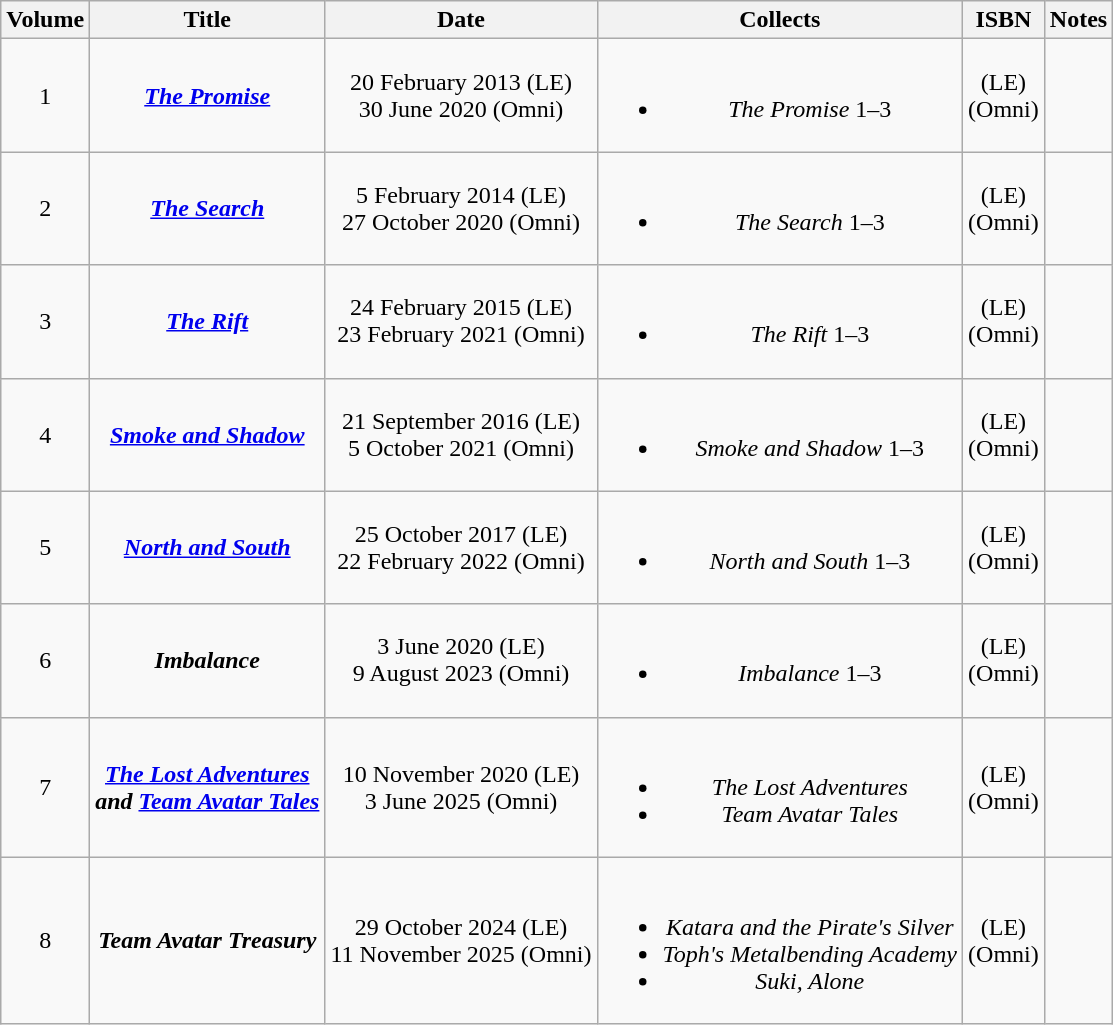<table class="wikitable" style="text-align: center">
<tr>
<th>Volume</th>
<th>Title</th>
<th>Date</th>
<th>Collects</th>
<th>ISBN</th>
<th>Notes</th>
</tr>
<tr>
<td>1</td>
<td><strong><em><a href='#'>The Promise</a></em></strong></td>
<td>20 February 2013 (LE)<br>30 June 2020 (Omni)</td>
<td><br><ul><li><em>The Promise</em> 1–3</li></ul></td>
<td> (LE)<br> (Omni)</td>
<td></td>
</tr>
<tr>
<td>2</td>
<td><strong><em><a href='#'>The Search</a></em></strong></td>
<td>5 February 2014 (LE)<br>27 October 2020 (Omni)</td>
<td><br><ul><li><em>The Search</em> 1–3</li></ul></td>
<td> (LE)<br> (Omni)</td>
<td></td>
</tr>
<tr>
<td>3</td>
<td><strong><em><a href='#'>The Rift</a></em></strong></td>
<td>24 February 2015 (LE)<br>23 February 2021 (Omni)</td>
<td><br><ul><li><em>The Rift</em> 1–3</li></ul></td>
<td> (LE)<br> (Omni)</td>
<td></td>
</tr>
<tr>
<td>4</td>
<td><strong><em><a href='#'>Smoke and Shadow</a></em></strong></td>
<td>21 September 2016 (LE)<br>5 October 2021 (Omni)</td>
<td><br><ul><li><em>Smoke and Shadow</em> 1–3</li></ul></td>
<td> (LE)<br> (Omni)</td>
<td></td>
</tr>
<tr>
<td>5</td>
<td><strong><em><a href='#'>North and South</a></em></strong></td>
<td>25 October 2017 (LE)<br>22 February 2022 (Omni)</td>
<td><br><ul><li><em>North and South</em> 1–3</li></ul></td>
<td> (LE)<br> (Omni)</td>
<td></td>
</tr>
<tr>
<td>6</td>
<td><strong><em>Imbalance</em></strong></td>
<td>3 June 2020 (LE)<br>9 August 2023 (Omni)</td>
<td><br><ul><li><em>Imbalance</em> 1–3</li></ul></td>
<td> (LE)<br> (Omni)</td>
<td></td>
</tr>
<tr>
<td>7</td>
<td><strong><em><a href='#'>The Lost Adventures</a><em><br>and </em><a href='#'>Team Avatar Tales</a></em></strong></td>
<td>10 November 2020 (LE)<br>3 June 2025 (Omni)</td>
<td><br><ul><li><em>The Lost Adventures</em></li><li><em>Team Avatar Tales</em></li></ul></td>
<td> (LE)<br> (Omni)</td>
<td></td>
</tr>
<tr>
<td>8</td>
<td><strong><em>Team Avatar Treasury</em></strong></td>
<td>29 October 2024 (LE)<br>11 November 2025 (Omni)</td>
<td><br><ul><li><em>Katara and the Pirate's Silver</em></li><li><em>Toph's Metalbending Academy</em></li><li><em>Suki, Alone</em></li></ul></td>
<td> (LE)<br> (Omni)</td>
<td></td>
</tr>
</table>
